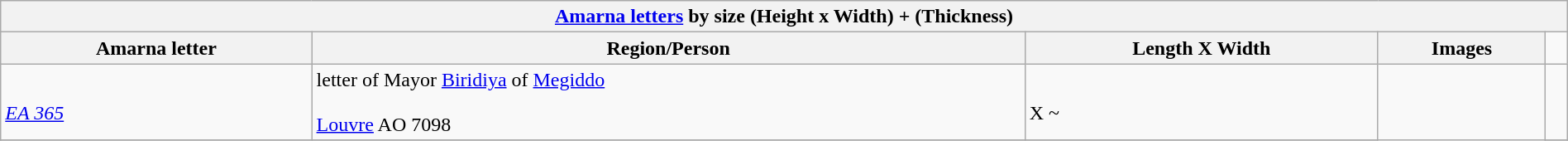<table class="wikitable" align="center" width="100%">
<tr>
<th colspan="5" align="center"><strong><a href='#'>Amarna letters</a> by size (Height x Width) + (Thickness)</strong></th>
</tr>
<tr>
<th>Amarna letter</th>
<th>Region/Person</th>
<th>Length X Width</th>
<th>Images</th>
</tr>
<tr>
<td><br><em><a href='#'>EA 365</a></em></td>
<td>letter of Mayor <a href='#'>Biridiya</a> of <a href='#'>Megiddo</a><br><br> <a href='#'>Louvre</a> AO 7098</td>
<td> <br>X ~</td>
<td rowspan="99"><br></td>
<td></td>
</tr>
<tr>
</tr>
</table>
